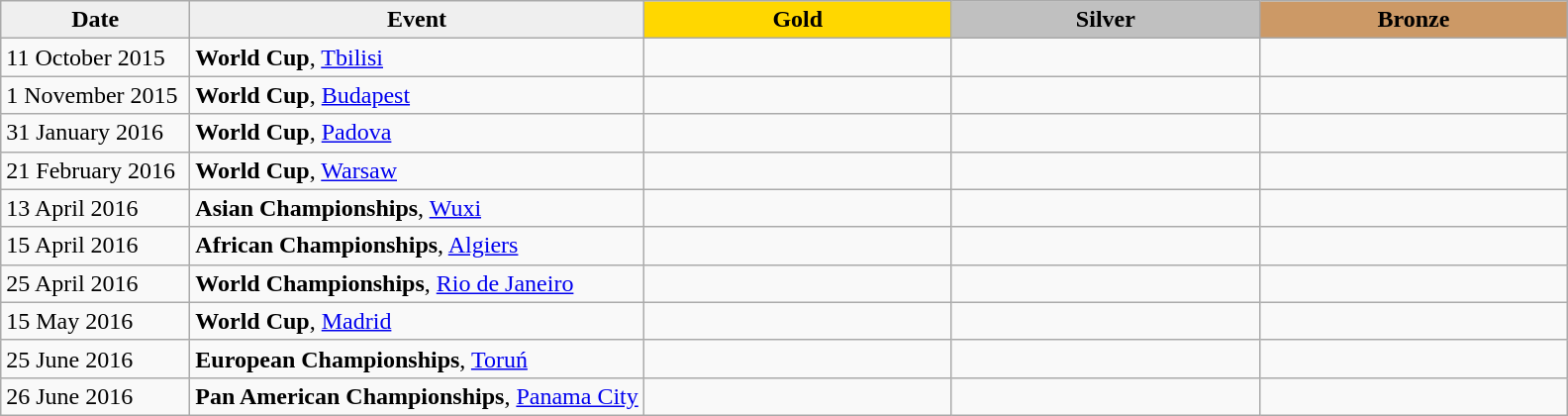<table class="wikitable plainrowheaders" border="1" style="font-size:100%">
<tr align=center>
<th scope=col style="width:120px; background: #efefef;">Date</th>
<th scope=col style="background: #efefef;">Event</th>
<th scope=col colspan=1 style="width:200px; background: gold;">Gold</th>
<th scope=col colspan=1 style="width:200px; background: silver;">Silver</th>
<th scope=col colspan=1 style="width:200px; background: #cc9966;">Bronze</th>
</tr>
<tr>
<td>11 October 2015</td>
<td><strong>World Cup</strong>, <a href='#'>Tbilisi</a></td>
<td></td>
<td></td>
<td></td>
</tr>
<tr>
<td>1 November 2015</td>
<td><strong>World Cup</strong>, <a href='#'>Budapest</a></td>
<td></td>
<td></td>
<td></td>
</tr>
<tr>
<td>31 January 2016</td>
<td><strong>World Cup</strong>, <a href='#'>Padova</a></td>
<td></td>
<td></td>
<td></td>
</tr>
<tr>
<td>21 February 2016</td>
<td><strong>World Cup</strong>, <a href='#'>Warsaw</a></td>
<td></td>
<td></td>
<td></td>
</tr>
<tr>
<td>13 April 2016</td>
<td><strong>Asian Championships</strong>, <a href='#'>Wuxi</a></td>
<td></td>
<td></td>
<td></td>
</tr>
<tr>
<td>15 April 2016</td>
<td><strong>African Championships</strong>, <a href='#'>Algiers</a></td>
<td></td>
<td></td>
<td></td>
</tr>
<tr>
<td>25 April 2016</td>
<td><strong>World Championships</strong>, <a href='#'>Rio de Janeiro</a></td>
<td></td>
<td></td>
<td></td>
</tr>
<tr>
<td>15 May 2016</td>
<td><strong>World Cup</strong>, <a href='#'>Madrid</a></td>
<td></td>
<td></td>
<td></td>
</tr>
<tr>
<td>25 June 2016</td>
<td><strong>European Championships</strong>, <a href='#'>Toruń</a></td>
<td></td>
<td></td>
<td></td>
</tr>
<tr>
<td>26 June 2016</td>
<td><strong>Pan American Championships</strong>, <a href='#'>Panama City</a></td>
<td></td>
<td></td>
<td></td>
</tr>
</table>
